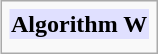<table class=infobox>
<tr>
<td align=center style="background:#e0e0ff"><strong>Algorithm W</strong></td>
</tr>
<tr>
<td></td>
</tr>
</table>
